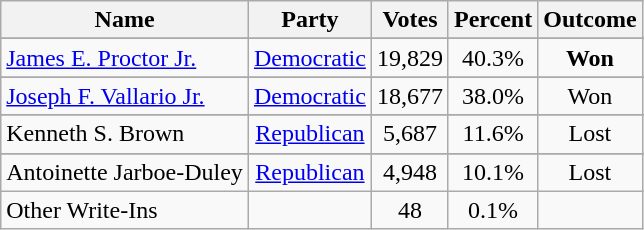<table class=wikitable style="text-align:center">
<tr>
<th>Name</th>
<th>Party</th>
<th>Votes</th>
<th>Percent</th>
<th>Outcome</th>
</tr>
<tr>
</tr>
<tr>
<td align=left><a href='#'>James E. Proctor Jr.</a></td>
<td><a href='#'>Democratic</a></td>
<td>19,829</td>
<td>40.3%</td>
<td><strong>Won</strong></td>
</tr>
<tr>
</tr>
<tr>
<td align=left><a href='#'>Joseph F. Vallario Jr.</a></td>
<td><a href='#'>Democratic</a></td>
<td>18,677</td>
<td>38.0%</td>
<td>Won</td>
</tr>
<tr>
</tr>
<tr>
<td align=left>Kenneth S. Brown</td>
<td><a href='#'>Republican</a></td>
<td>5,687</td>
<td>11.6%</td>
<td>Lost</td>
</tr>
<tr>
</tr>
<tr>
<td align=left>Antoinette Jarboe-Duley</td>
<td><a href='#'>Republican</a></td>
<td>4,948</td>
<td>10.1%</td>
<td>Lost</td>
</tr>
<tr>
<td align=left>Other Write-Ins</td>
<td></td>
<td>48</td>
<td>0.1%</td>
<td></td>
</tr>
</table>
